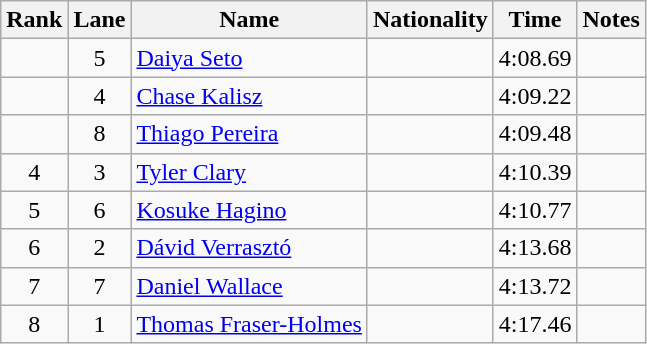<table class="wikitable sortable" style="text-align:center">
<tr>
<th>Rank</th>
<th>Lane</th>
<th>Name</th>
<th>Nationality</th>
<th>Time</th>
<th>Notes</th>
</tr>
<tr>
<td></td>
<td>5</td>
<td align=left><a href='#'>Daiya Seto</a></td>
<td align=left></td>
<td>4:08.69</td>
<td></td>
</tr>
<tr>
<td></td>
<td>4</td>
<td align=left><a href='#'>Chase Kalisz</a></td>
<td align=left></td>
<td>4:09.22</td>
<td></td>
</tr>
<tr>
<td></td>
<td>8</td>
<td align=left><a href='#'>Thiago Pereira</a></td>
<td align=left></td>
<td>4:09.48</td>
<td></td>
</tr>
<tr>
<td>4</td>
<td>3</td>
<td align=left><a href='#'>Tyler Clary</a></td>
<td align=left></td>
<td>4:10.39</td>
<td></td>
</tr>
<tr>
<td>5</td>
<td>6</td>
<td align=left><a href='#'>Kosuke Hagino</a></td>
<td align=left></td>
<td>4:10.77</td>
<td></td>
</tr>
<tr>
<td>6</td>
<td>2</td>
<td align=left><a href='#'>Dávid Verrasztó</a></td>
<td align=left></td>
<td>4:13.68</td>
<td></td>
</tr>
<tr>
<td>7</td>
<td>7</td>
<td align=left><a href='#'>Daniel Wallace</a></td>
<td align=left></td>
<td>4:13.72</td>
<td></td>
</tr>
<tr>
<td>8</td>
<td>1</td>
<td align=left><a href='#'>Thomas Fraser-Holmes</a></td>
<td align=left></td>
<td>4:17.46</td>
<td></td>
</tr>
</table>
